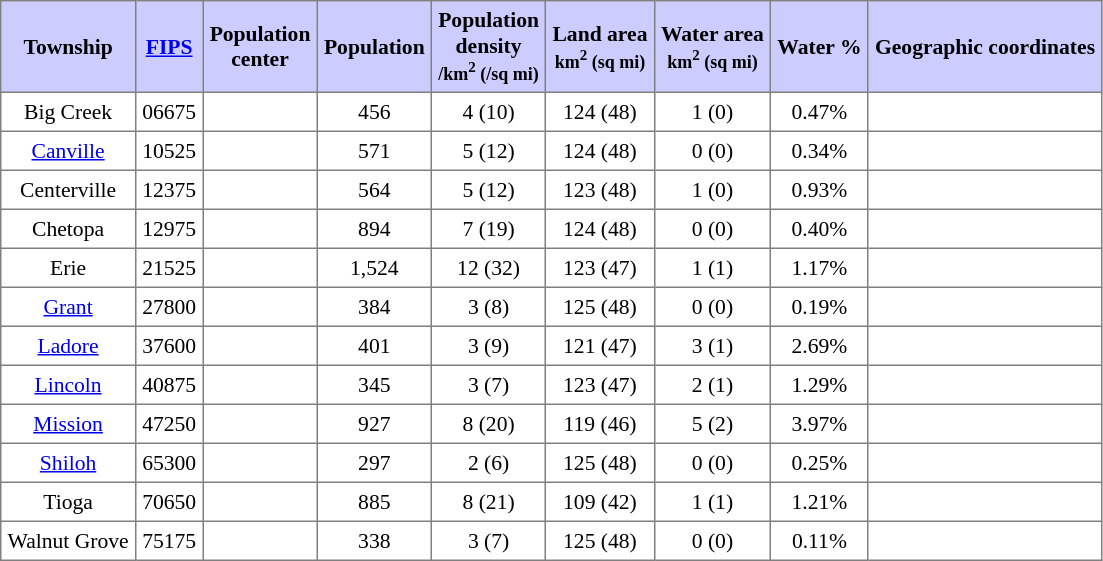<table class="toccolours" border=1 cellspacing=0 cellpadding=4 style="text-align:center; border-collapse:collapse; font-size:90%;">
<tr style="background:#ccccff">
<th>Township</th>
<th><a href='#'>FIPS</a></th>
<th>Population<br>center</th>
<th>Population</th>
<th>Population<br>density<br><small>/km<sup>2</sup> (/sq mi)</small></th>
<th>Land area<br><small>km<sup>2</sup> (sq mi)</small></th>
<th>Water area<br><small>km<sup>2</sup> (sq mi)</small></th>
<th>Water %</th>
<th>Geographic coordinates</th>
</tr>
<tr>
<td>Big Creek</td>
<td>06675</td>
<td></td>
<td>456</td>
<td>4 (10)</td>
<td>124 (48)</td>
<td>1 (0)</td>
<td>0.47%</td>
<td></td>
</tr>
<tr>
<td><a href='#'>Canville</a></td>
<td>10525</td>
<td></td>
<td>571</td>
<td>5 (12)</td>
<td>124 (48)</td>
<td>0 (0)</td>
<td>0.34%</td>
<td></td>
</tr>
<tr>
<td>Centerville</td>
<td>12375</td>
<td></td>
<td>564</td>
<td>5 (12)</td>
<td>123 (48)</td>
<td>1 (0)</td>
<td>0.93%</td>
<td></td>
</tr>
<tr>
<td>Chetopa</td>
<td>12975</td>
<td></td>
<td>894</td>
<td>7 (19)</td>
<td>124 (48)</td>
<td>0 (0)</td>
<td>0.40%</td>
<td></td>
</tr>
<tr>
<td>Erie</td>
<td>21525</td>
<td></td>
<td>1,524</td>
<td>12 (32)</td>
<td>123 (47)</td>
<td>1 (1)</td>
<td>1.17%</td>
<td></td>
</tr>
<tr>
<td><a href='#'>Grant</a></td>
<td>27800</td>
<td></td>
<td>384</td>
<td>3 (8)</td>
<td>125 (48)</td>
<td>0 (0)</td>
<td>0.19%</td>
<td></td>
</tr>
<tr>
<td><a href='#'>Ladore</a></td>
<td>37600</td>
<td></td>
<td>401</td>
<td>3 (9)</td>
<td>121 (47)</td>
<td>3 (1)</td>
<td>2.69%</td>
<td></td>
</tr>
<tr>
<td><a href='#'>Lincoln</a></td>
<td>40875</td>
<td></td>
<td>345</td>
<td>3 (7)</td>
<td>123 (47)</td>
<td>2 (1)</td>
<td>1.29%</td>
<td></td>
</tr>
<tr>
<td><a href='#'>Mission</a></td>
<td>47250</td>
<td></td>
<td>927</td>
<td>8 (20)</td>
<td>119 (46)</td>
<td>5 (2)</td>
<td>3.97%</td>
<td></td>
</tr>
<tr>
<td><a href='#'>Shiloh</a></td>
<td>65300</td>
<td></td>
<td>297</td>
<td>2 (6)</td>
<td>125 (48)</td>
<td>0 (0)</td>
<td>0.25%</td>
<td></td>
</tr>
<tr>
<td>Tioga</td>
<td>70650</td>
<td></td>
<td>885</td>
<td>8 (21)</td>
<td>109 (42)</td>
<td>1 (1)</td>
<td>1.21%</td>
<td></td>
</tr>
<tr>
<td>Walnut Grove</td>
<td>75175</td>
<td></td>
<td>338</td>
<td>3 (7)</td>
<td>125 (48)</td>
<td>0 (0)</td>
<td>0.11%</td>
<td></td>
</tr>
</table>
